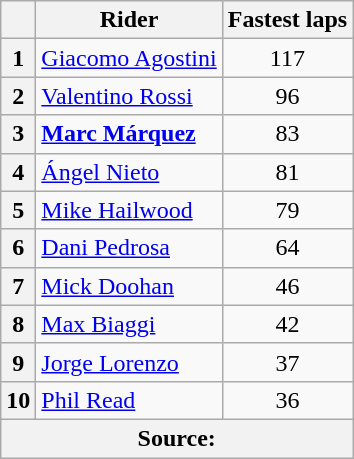<table class="wikitable">
<tr>
<th></th>
<th>Rider</th>
<th>Fastest laps</th>
</tr>
<tr>
<th>1</th>
<td> <a href='#'>Giacomo Agostini</a></td>
<td align="center">117</td>
</tr>
<tr>
<th>2</th>
<td> <a href='#'>Valentino Rossi</a></td>
<td align="center">96</td>
</tr>
<tr>
<th>3</th>
<td> <strong><a href='#'>Marc Márquez</a></strong></td>
<td align="center">83</td>
</tr>
<tr>
<th>4</th>
<td> <a href='#'>Ángel Nieto</a></td>
<td align="center">81</td>
</tr>
<tr>
<th>5</th>
<td> <a href='#'>Mike Hailwood</a></td>
<td align="center">79</td>
</tr>
<tr>
<th>6</th>
<td> <a href='#'>Dani Pedrosa</a></td>
<td align="center">64</td>
</tr>
<tr>
<th>7</th>
<td> <a href='#'>Mick Doohan</a></td>
<td align="center">46</td>
</tr>
<tr>
<th>8</th>
<td> <a href='#'>Max Biaggi</a></td>
<td align="center">42</td>
</tr>
<tr>
<th>9</th>
<td> <a href='#'>Jorge Lorenzo</a></td>
<td align="center">37</td>
</tr>
<tr>
<th>10</th>
<td> <a href='#'>Phil Read</a></td>
<td align="center">36</td>
</tr>
<tr>
<th colspan=3>Source:</th>
</tr>
</table>
